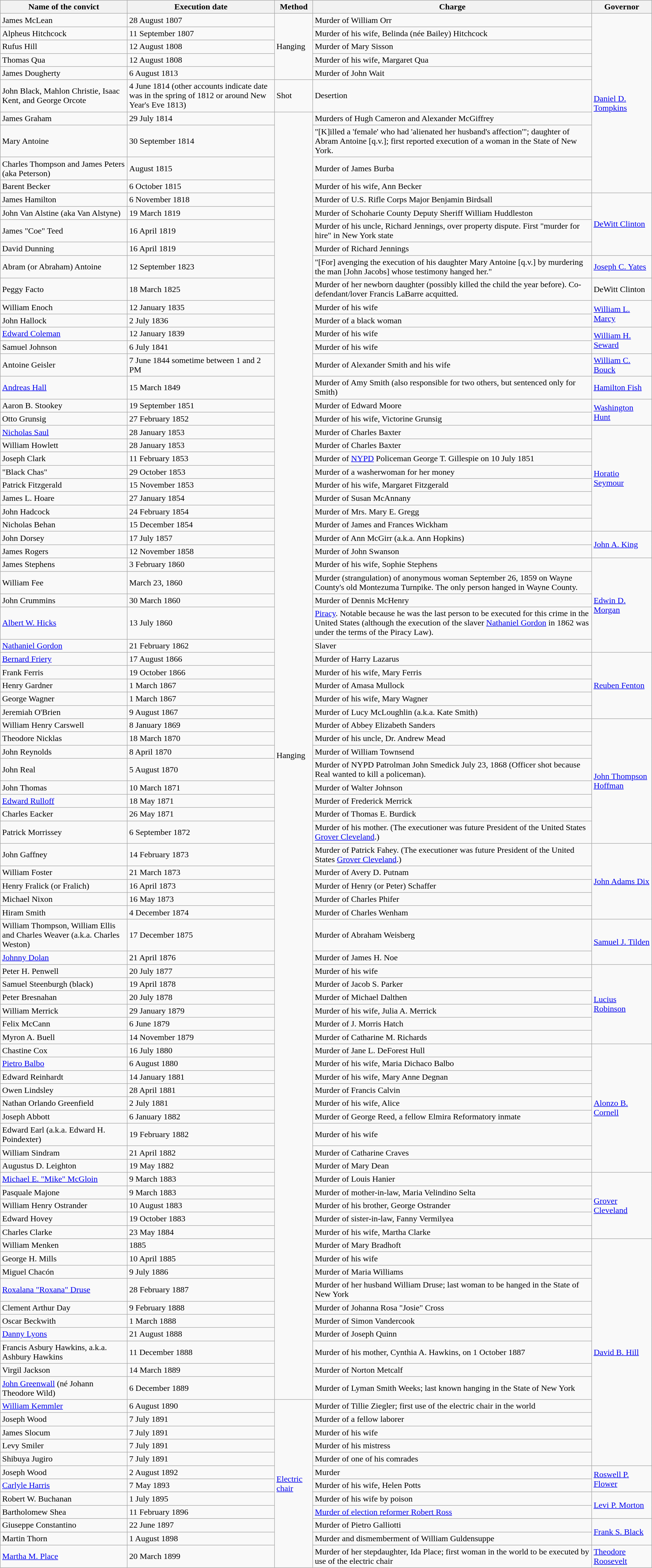<table class="wikitable">
<tr --->
<th>Name of the convict</th>
<th>Execution date</th>
<th>Method</th>
<th>Charge</th>
<th>Governor</th>
</tr>
<tr --->
<td>James McLean</td>
<td>28 August 1807</td>
<td rowspan="5">Hanging</td>
<td>Murder of William Orr</td>
<td rowspan="10"><a href='#'>Daniel D. Tompkins</a></td>
</tr>
<tr --->
<td>Alpheus Hitchcock</td>
<td>11 September 1807</td>
<td>Murder of his wife, Belinda (née Bailey) Hitchcock</td>
</tr>
<tr --->
<td>Rufus Hill</td>
<td>12 August 1808</td>
<td>Murder of Mary Sisson</td>
</tr>
<tr --->
<td>Thomas Qua</td>
<td>12 August 1808</td>
<td>Murder of his wife, Margaret Qua</td>
</tr>
<tr --->
<td>James Dougherty</td>
<td>6 August 1813</td>
<td>Murder of John Wait</td>
</tr>
<tr --->
<td>John Black, Mahlon Christie, Isaac Kent, and George Orcote</td>
<td>4 June 1814 (other accounts indicate date was in the spring of 1812 or around New Year's Eve 1813)</td>
<td>Shot</td>
<td>Desertion</td>
</tr>
<tr --->
<td>James Graham</td>
<td>29 July 1814</td>
<td rowspan="83">Hanging</td>
<td>Murders of Hugh Cameron and Alexander McGiffrey</td>
</tr>
<tr --->
<td>Mary Antoine</td>
<td>30 September 1814</td>
<td>"[K]illed a 'female' who had 'alienated her husband's affection'"; daughter of Abram Antoine [q.v.]; first reported execution of a woman in the State of New York.</td>
</tr>
<tr --->
<td>Charles Thompson and James Peters (aka Peterson)</td>
<td>August 1815</td>
<td>Murder of James Burba</td>
</tr>
<tr --->
<td>Barent Becker</td>
<td>6 October 1815</td>
<td>Murder of his wife, Ann Becker</td>
</tr>
<tr --->
<td>James Hamilton</td>
<td>6 November 1818</td>
<td>Murder of U.S. Rifle Corps Major Benjamin Birdsall</td>
<td rowspan="4"><a href='#'>DeWitt Clinton</a></td>
</tr>
<tr --->
<td>John Van Alstine (aka Van Alstyne)</td>
<td>19 March 1819</td>
<td>Murder of Schoharie County Deputy Sheriff William Huddleston</td>
</tr>
<tr --->
<td>James "Coe" Teed</td>
<td>16 April 1819</td>
<td>Murder of his uncle, Richard Jennings, over property dispute. First "murder for hire" in New York state</td>
</tr>
<tr --->
<td>David Dunning</td>
<td>16 April 1819</td>
<td>Murder of Richard Jennings</td>
</tr>
<tr --->
<td>Abram (or Abraham) Antoine</td>
<td>12 September 1823</td>
<td>"[For] avenging the execution of his daughter Mary Antoine [q.v.] by murdering the man [John Jacobs] whose testimony hanged her."</td>
<td><a href='#'>Joseph C. Yates</a></td>
</tr>
<tr --->
<td>Peggy Facto</td>
<td>18 March 1825</td>
<td>Murder of her newborn daughter (possibly killed the child the year before). Co-defendant/lover Francis LaBarre acquitted.</td>
<td>DeWitt Clinton</td>
</tr>
<tr --->
<td>William Enoch</td>
<td>12 January 1835</td>
<td>Murder of his wife</td>
<td rowspan="2"><a href='#'>William L. Marcy</a></td>
</tr>
<tr --->
<td>John Hallock</td>
<td>2 July 1836</td>
<td>Murder of a black woman</td>
</tr>
<tr --->
<td><a href='#'>Edward Coleman</a></td>
<td>12 January 1839</td>
<td>Murder of his wife</td>
<td rowspan="2"><a href='#'>William H. Seward</a></td>
</tr>
<tr --->
<td>Samuel Johnson</td>
<td>6 July 1841</td>
<td>Murder of his wife</td>
</tr>
<tr --->
<td>Antoine Geisler</td>
<td>7 June 1844 sometime between 1 and 2 PM</td>
<td>Murder of Alexander Smith and his wife</td>
<td><a href='#'>William C. Bouck</a></td>
</tr>
<tr --->
<td><a href='#'>Andreas Hall</a></td>
<td>15 March 1849</td>
<td>Murder of Amy Smith (also responsible for two others, but sentenced only for Smith)</td>
<td><a href='#'>Hamilton Fish</a></td>
</tr>
<tr --->
<td>Aaron B. Stookey</td>
<td>19 September 1851</td>
<td>Murder of Edward Moore</td>
<td rowspan="2"><a href='#'>Washington Hunt</a></td>
</tr>
<tr --->
<td>Otto Grunsig</td>
<td>27 February 1852</td>
<td>Murder of his wife, Victorine Grunsig</td>
</tr>
<tr --->
<td><a href='#'>Nicholas Saul</a></td>
<td>28 January 1853</td>
<td>Murder of Charles Baxter</td>
<td rowspan="8"><a href='#'>Horatio Seymour</a></td>
</tr>
<tr --->
<td>William Howlett</td>
<td>28 January 1853</td>
<td>Murder of Charles Baxter</td>
</tr>
<tr --->
<td>Joseph Clark</td>
<td>11 February 1853</td>
<td>Murder of <a href='#'>NYPD</a> Policeman George T. Gillespie on 10 July 1851</td>
</tr>
<tr --->
<td>"Black Chas"</td>
<td>29 October 1853</td>
<td>Murder of a washerwoman for her money</td>
</tr>
<tr --->
<td>Patrick Fitzgerald</td>
<td>15 November 1853</td>
<td>Murder of his wife, Margaret Fitzgerald</td>
</tr>
<tr --->
<td>James L. Hoare</td>
<td>27 January 1854</td>
<td>Murder of Susan McAnnany</td>
</tr>
<tr --->
<td>John Hadcock</td>
<td>24 February 1854</td>
<td>Murder of Mrs. Mary E. Gregg</td>
</tr>
<tr --->
<td>Nicholas Behan</td>
<td>15 December 1854</td>
<td>Murder of James and Frances Wickham</td>
</tr>
<tr --->
<td>John Dorsey</td>
<td>17 July 1857</td>
<td>Murder of Ann McGirr (a.k.a. Ann Hopkins)</td>
<td rowspan="2"><a href='#'>John A. King</a></td>
</tr>
<tr --->
<td>James Rogers</td>
<td>12 November 1858</td>
<td>Murder of John Swanson</td>
</tr>
<tr --->
<td>James Stephens</td>
<td>3 February 1860</td>
<td>Murder of his wife, Sophie Stephens</td>
<td rowspan="5"><a href='#'>Edwin D. Morgan</a></td>
</tr>
<tr --->
<td>William Fee<br></td>
<td>March 23, 1860</td>
<td>Murder (strangulation) of anonymous woman September 26, 1859 on Wayne County's old Montezuma Turnpike. The only person hanged in Wayne County.</td>
</tr>
<tr --->
<td>John Crummins</td>
<td>30 March 1860</td>
<td>Murder of Dennis McHenry</td>
</tr>
<tr --->
<td><a href='#'>Albert W. Hicks</a></td>
<td>13 July 1860</td>
<td><a href='#'>Piracy</a>. Notable because he was the last person to be executed for this crime in the United States (although the execution of the slaver <a href='#'>Nathaniel Gordon</a> in 1862 was under the terms of the Piracy Law).</td>
</tr>
<tr --->
<td><a href='#'>Nathaniel Gordon</a></td>
<td>21 February 1862</td>
<td>Slaver</td>
</tr>
<tr --->
<td><a href='#'>Bernard Friery</a></td>
<td>17 August 1866</td>
<td>Murder of Harry Lazarus</td>
<td rowspan="5"><a href='#'>Reuben Fenton</a></td>
</tr>
<tr --->
<td>Frank Ferris</td>
<td>19 October 1866</td>
<td>Murder of his wife, Mary Ferris</td>
</tr>
<tr --->
<td>Henry Gardner</td>
<td>1 March 1867</td>
<td>Murder of Amasa Mullock</td>
</tr>
<tr --->
<td>George Wagner</td>
<td>1 March 1867</td>
<td>Murder of his wife, Mary Wagner</td>
</tr>
<tr --->
<td>Jeremiah O'Brien</td>
<td>9 August 1867</td>
<td>Murder of Lucy McLoughlin (a.k.a. Kate Smith)</td>
</tr>
<tr --->
<td>William Henry Carswell</td>
<td>8 January 1869</td>
<td>Murder of Abbey Elizabeth Sanders</td>
<td rowspan="8"><a href='#'>John Thompson Hoffman</a></td>
</tr>
<tr --->
<td>Theodore Nicklas</td>
<td>18 March 1870</td>
<td>Murder of his uncle, Dr. Andrew Mead</td>
</tr>
<tr --->
<td>John Reynolds</td>
<td>8 April 1870</td>
<td>Murder of William Townsend</td>
</tr>
<tr --->
<td>John Real</td>
<td>5 August 1870</td>
<td>Murder of NYPD Patrolman John Smedick July 23, 1868 (Officer shot because Real wanted to kill a policeman).</td>
</tr>
<tr --->
<td>John Thomas</td>
<td>10 March 1871</td>
<td>Murder of Walter Johnson</td>
</tr>
<tr --->
<td><a href='#'>Edward Rulloff</a></td>
<td>18 May 1871</td>
<td>Murder of Frederick Merrick</td>
</tr>
<tr --->
<td>Charles Eacker</td>
<td>26 May 1871</td>
<td>Murder of Thomas E. Burdick</td>
</tr>
<tr --->
<td>Patrick Morrissey</td>
<td>6 September 1872</td>
<td>Murder of his mother. (The executioner was future President of the United States <a href='#'>Grover Cleveland</a>.)</td>
</tr>
<tr --->
<td>John Gaffney</td>
<td>14 February 1873</td>
<td>Murder of Patrick Fahey. (The executioner was future President of the United States <a href='#'>Grover Cleveland</a>.)</td>
<td rowspan="5"><a href='#'>John Adams Dix</a></td>
</tr>
<tr --->
<td>William Foster</td>
<td>21 March 1873</td>
<td>Murder of Avery D. Putnam</td>
</tr>
<tr --->
<td>Henry Fralick (or Fralich)</td>
<td>16 April 1873</td>
<td>Murder of Henry (or Peter) Schaffer</td>
</tr>
<tr --->
<td>Michael Nixon</td>
<td>16 May 1873</td>
<td>Murder of Charles Phifer</td>
</tr>
<tr --->
<td>Hiram Smith</td>
<td>4 December 1874</td>
<td>Murder of Charles Wenham</td>
</tr>
<tr --->
<td>William Thompson, William Ellis and Charles Weaver (a.k.a. Charles Weston)</td>
<td>17 December 1875</td>
<td>Murder of Abraham Weisberg</td>
<td rowspan="2"><a href='#'>Samuel J. Tilden</a></td>
</tr>
<tr --->
<td><a href='#'>Johnny Dolan</a></td>
<td>21 April 1876</td>
<td>Murder of James H. Noe</td>
</tr>
<tr --->
<td>Peter H. Penwell</td>
<td>20 July 1877</td>
<td>Murder of his wife</td>
<td rowspan="6"><a href='#'>Lucius Robinson</a></td>
</tr>
<tr --->
<td>Samuel Steenburgh (black)</td>
<td>19 April 1878</td>
<td>Murder of Jacob S. Parker</td>
</tr>
<tr --->
<td>Peter Bresnahan</td>
<td>20 July 1878</td>
<td>Murder of Michael Dalthen</td>
</tr>
<tr --->
<td>William Merrick</td>
<td>29 January 1879</td>
<td>Murder of his wife, Julia A. Merrick</td>
</tr>
<tr --->
<td>Felix McCann</td>
<td>6 June 1879</td>
<td>Murder of J. Morris Hatch</td>
</tr>
<tr --->
<td>Myron A. Buell</td>
<td>14 November 1879</td>
<td>Murder of Catharine M. Richards</td>
</tr>
<tr --->
<td>Chastine Cox</td>
<td>16 July 1880</td>
<td>Murder of Jane L. DeForest Hull</td>
<td rowspan="9"><a href='#'>Alonzo B. Cornell</a></td>
</tr>
<tr --->
<td><a href='#'>Pietro Balbo</a></td>
<td>6 August 1880</td>
<td>Murder of his wife, Maria Dichaco Balbo</td>
</tr>
<tr --->
<td>Edward Reinhardt</td>
<td>14 January 1881</td>
<td>Murder of his wife, Mary Anne Degnan</td>
</tr>
<tr --->
<td>Owen Lindsley</td>
<td>28 April 1881</td>
<td>Murder of Francis Calvin</td>
</tr>
<tr --->
<td>Nathan Orlando Greenfield</td>
<td>2 July 1881</td>
<td>Murder of his wife, Alice</td>
</tr>
<tr --->
<td>Joseph Abbott</td>
<td>6 January 1882</td>
<td>Murder of George Reed, a fellow Elmira Reformatory inmate</td>
</tr>
<tr --->
<td>Edward Earl (a.k.a. Edward H. Poindexter)</td>
<td>19 February 1882</td>
<td>Murder of his wife</td>
</tr>
<tr --->
<td>William Sindram</td>
<td>21 April 1882</td>
<td>Murder of Catharine Craves</td>
</tr>
<tr --->
<td>Augustus D. Leighton</td>
<td>19 May 1882</td>
<td>Murder of Mary Dean</td>
</tr>
<tr --->
<td><a href='#'>Michael E. "Mike" McGloin</a></td>
<td>9 March 1883</td>
<td>Murder of Louis Hanier</td>
<td rowspan="5"><a href='#'>Grover Cleveland</a></td>
</tr>
<tr --->
<td>Pasquale Majone</td>
<td>9 March 1883</td>
<td>Murder of mother-in-law, Maria Velindino Selta</td>
</tr>
<tr --->
<td>William Henry Ostrander</td>
<td>10 August 1883</td>
<td>Murder of his brother, George Ostrander</td>
</tr>
<tr --->
<td>Edward Hovey</td>
<td>19 October 1883</td>
<td>Murder of sister-in-law, Fanny Vermilyea</td>
</tr>
<tr --->
<td>Charles Clarke</td>
<td>23 May 1884</td>
<td>Murder of his wife, Martha Clarke</td>
</tr>
<tr --->
<td>William Menken</td>
<td>1885</td>
<td>Murder of Mary Bradhoft</td>
<td rowspan="15"><a href='#'>David B. Hill</a></td>
</tr>
<tr --->
<td>George H. Mills</td>
<td>10 April 1885</td>
<td>Murder of his wife</td>
</tr>
<tr --->
<td>Miguel Chacón</td>
<td>9 July 1886</td>
<td>Murder of Maria Williams</td>
</tr>
<tr --->
<td><a href='#'>Roxalana "Roxana" Druse</a></td>
<td>28 February 1887</td>
<td>Murder of her husband William Druse; last woman to be hanged in the State of New York</td>
</tr>
<tr --->
<td>Clement Arthur Day</td>
<td>9 February 1888</td>
<td>Murder of Johanna Rosa "Josie" Cross</td>
</tr>
<tr>
<td>Oscar Beckwith</td>
<td>1 March 1888</td>
<td>Murder of Simon Vandercook</td>
</tr>
<tr --->
<td><a href='#'>Danny Lyons</a></td>
<td>21 August 1888</td>
<td>Murder of Joseph Quinn</td>
</tr>
<tr --->
<td>Francis Asbury Hawkins, a.k.a. Ashbury Hawkins</td>
<td>11 December 1888</td>
<td>Murder of his mother, Cynthia A. Hawkins, on 1 October 1887</td>
</tr>
<tr --->
<td>Virgil Jackson</td>
<td>14 March 1889</td>
<td>Murder of Norton Metcalf</td>
</tr>
<tr --->
<td><a href='#'>John Greenwall</a> (né Johann Theodore Wild)</td>
<td>6 December 1889</td>
<td>Murder of Lyman Smith Weeks; last known hanging in the State of New York</td>
</tr>
<tr --->
<td><a href='#'>William Kemmler</a></td>
<td>6 August 1890</td>
<td rowspan="12"><a href='#'>Electric chair</a></td>
<td>Murder of Tillie Ziegler; first use of the electric chair in the world</td>
</tr>
<tr --->
<td>Joseph Wood</td>
<td>7 July 1891</td>
<td>Murder of a fellow laborer</td>
</tr>
<tr --->
<td>James Slocum</td>
<td>7 July 1891</td>
<td>Murder of his wife</td>
</tr>
<tr --->
<td>Levy Smiler</td>
<td>7 July 1891</td>
<td>Murder of his mistress</td>
</tr>
<tr --->
<td>Shibuya Jugiro</td>
<td>7 July 1891</td>
<td>Murder of one of his comrades</td>
</tr>
<tr --->
<td>Joseph Wood</td>
<td>2 August 1892</td>
<td>Murder</td>
<td rowspan="2"><a href='#'>Roswell P. Flower</a></td>
</tr>
<tr --->
<td><a href='#'>Carlyle Harris</a></td>
<td>7 May 1893</td>
<td>Murder of his wife, Helen Potts</td>
</tr>
<tr --->
<td>Robert W. Buchanan</td>
<td>1 July 1895</td>
<td>Murder of his wife by poison</td>
<td rowspan="2"><a href='#'>Levi P. Morton</a></td>
</tr>
<tr --->
<td>Bartholomew Shea</td>
<td>11 February 1896</td>
<td><a href='#'>Murder of election reformer Robert Ross</a></td>
</tr>
<tr —->
<td>Giuseppe Constantino</td>
<td>22 June 1897</td>
<td>Murder of Pietro Galliotti</td>
<td rowspan="2"><a href='#'>Frank S. Black</a></td>
</tr>
<tr --->
<td>Martin Thorn</td>
<td>1 August 1898</td>
<td>Murder and dismemberment of William Guldensuppe</td>
</tr>
<tr --->
<td><a href='#'>Martha M. Place</a></td>
<td>20 March 1899</td>
<td>Murder of her stepdaughter, Ida Place; first woman in the world to be executed by use of the electric chair</td>
<td><a href='#'>Theodore Roosevelt</a></td>
</tr>
</table>
